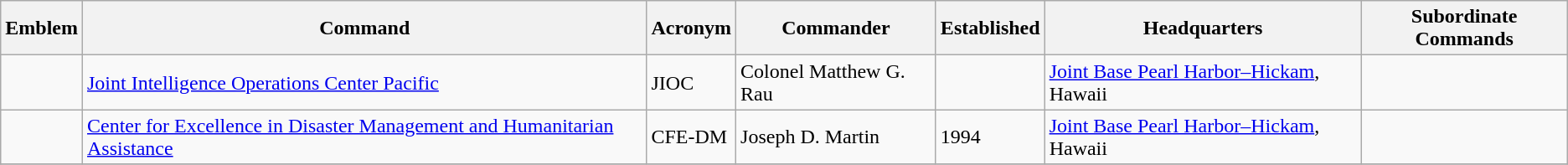<table class="wikitable">
<tr>
<th>Emblem</th>
<th>Command</th>
<th>Acronym</th>
<th>Commander</th>
<th>Established</th>
<th>Headquarters</th>
<th>Subordinate Commands</th>
</tr>
<tr>
<td></td>
<td><a href='#'>Joint Intelligence Operations Center Pacific</a></td>
<td>JIOC</td>
<td>Colonel Matthew G. Rau</td>
<td></td>
<td><a href='#'>Joint Base Pearl Harbor–Hickam</a>, Hawaii</td>
<td></td>
</tr>
<tr>
<td></td>
<td><a href='#'>Center for Excellence in Disaster Management and Humanitarian Assistance</a></td>
<td>CFE-DM</td>
<td>Joseph D. Martin</td>
<td>1994</td>
<td><a href='#'>Joint Base Pearl Harbor–Hickam</a>, Hawaii</td>
<td></td>
</tr>
<tr>
</tr>
</table>
